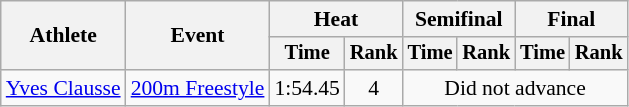<table class="wikitable" style="font-size:90%">
<tr>
<th rowspan="2">Athlete</th>
<th rowspan="2">Event</th>
<th colspan="2">Heat</th>
<th colspan="2">Semifinal</th>
<th colspan="2">Final</th>
</tr>
<tr style="font-size:95%">
<th>Time</th>
<th>Rank</th>
<th>Time</th>
<th>Rank</th>
<th>Time</th>
<th>Rank</th>
</tr>
<tr align="center">
<td align="left"><a href='#'>Yves Clausse</a></td>
<td align="left"><a href='#'>200m Freestyle</a></td>
<td>1:54.45</td>
<td>4</td>
<td colspan="4">Did not advance</td>
</tr>
</table>
